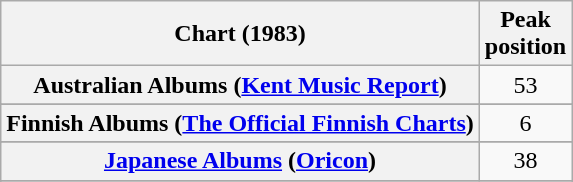<table class="wikitable sortable plainrowheaders">
<tr>
<th scope="col">Chart (1983)</th>
<th scope="col">Peak<br>position</th>
</tr>
<tr>
<th scope="row">Australian Albums (<a href='#'>Kent Music Report</a>)</th>
<td align="center">53</td>
</tr>
<tr>
</tr>
<tr>
<th scope="row">Finnish Albums (<a href='#'>The Official Finnish Charts</a>)</th>
<td align="center">6</td>
</tr>
<tr>
</tr>
<tr>
<th scope="row"><a href='#'>Japanese Albums</a> (<a href='#'>Oricon</a>)</th>
<td align="center">38</td>
</tr>
<tr>
</tr>
<tr>
</tr>
<tr>
</tr>
<tr>
</tr>
<tr>
</tr>
</table>
